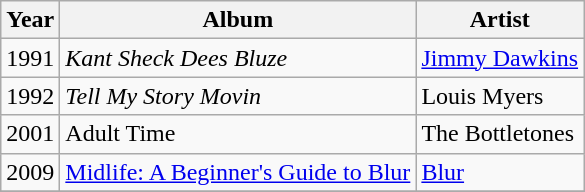<table class="wikitable">
<tr>
<th>Year</th>
<th>Album</th>
<th>Artist</th>
</tr>
<tr>
<td>1991</td>
<td><em>Kant Sheck Dees Bluze</em></td>
<td><a href='#'>Jimmy Dawkins</a></td>
</tr>
<tr>
<td>1992</td>
<td><em>Tell My Story Movin<strong></td>
<td>Louis Myers</td>
</tr>
<tr>
<td>2001</td>
<td></em>Adult Time<em></td>
<td>The Bottletones</td>
</tr>
<tr>
<td>2009</td>
<td></em><a href='#'>Midlife: A Beginner's Guide to Blur</a><em></td>
<td><a href='#'>Blur</a></td>
</tr>
<tr>
</tr>
</table>
